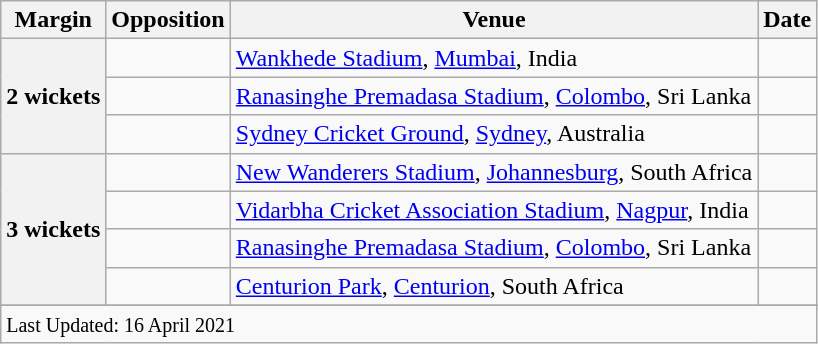<table class="wikitable plainrowheaders sortable">
<tr>
<th scope=col>Margin</th>
<th scope=col>Opposition</th>
<th scope=col>Venue</th>
<th scope=col>Date</th>
</tr>
<tr>
<th scope=row style=text-align:center rowspan=3><strong>2 wickets</strong></th>
<td></td>
<td><a href='#'>Wankhede Stadium</a>, <a href='#'>Mumbai</a>, India</td>
<td> </td>
</tr>
<tr>
<td></td>
<td><a href='#'>Ranasinghe Premadasa Stadium</a>, <a href='#'>Colombo</a>, Sri Lanka</td>
<td> </td>
</tr>
<tr>
<td></td>
<td><a href='#'>Sydney Cricket Ground</a>, <a href='#'>Sydney</a>, Australia</td>
<td></td>
</tr>
<tr>
<th scope=row style=text-align:center rowspan=4><strong>3 wickets</strong></th>
<td></td>
<td><a href='#'>New Wanderers Stadium</a>, <a href='#'>Johannesburg</a>, South Africa</td>
<td></td>
</tr>
<tr>
<td></td>
<td><a href='#'>Vidarbha Cricket Association Stadium</a>, <a href='#'>Nagpur</a>, India</td>
<td> </td>
</tr>
<tr>
<td></td>
<td><a href='#'>Ranasinghe Premadasa Stadium</a>, <a href='#'>Colombo</a>, Sri Lanka</td>
<td></td>
</tr>
<tr>
<td></td>
<td><a href='#'>Centurion Park</a>, <a href='#'>Centurion</a>, South Africa</td>
<td></td>
</tr>
<tr>
</tr>
<tr class=sortbottom>
<td colspan="4"><small>Last Updated: 16 April 2021</small></td>
</tr>
</table>
